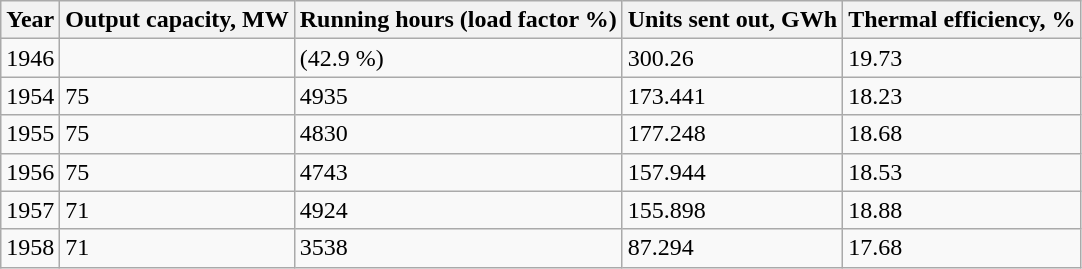<table class="wikitable">
<tr>
<th>Year</th>
<th>Output capacity, MW</th>
<th>Running hours (load factor %)</th>
<th>Units sent out, GWh</th>
<th>Thermal efficiency, %</th>
</tr>
<tr>
<td>1946</td>
<td></td>
<td>(42.9 %)</td>
<td>300.26</td>
<td>19.73</td>
</tr>
<tr>
<td>1954</td>
<td>75</td>
<td>4935</td>
<td>173.441</td>
<td>18.23</td>
</tr>
<tr>
<td>1955</td>
<td>75</td>
<td>4830</td>
<td>177.248</td>
<td>18.68</td>
</tr>
<tr>
<td>1956</td>
<td>75</td>
<td>4743</td>
<td>157.944</td>
<td>18.53</td>
</tr>
<tr>
<td>1957</td>
<td>71</td>
<td>4924</td>
<td>155.898</td>
<td>18.88</td>
</tr>
<tr>
<td>1958</td>
<td>71</td>
<td>3538</td>
<td>87.294</td>
<td>17.68</td>
</tr>
</table>
